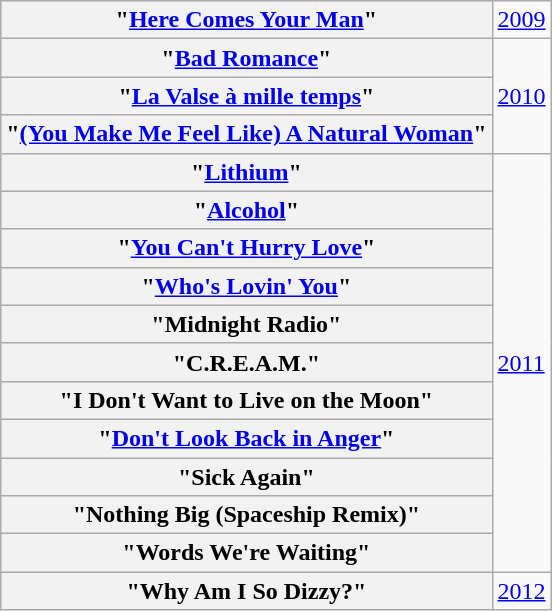<table class="wikitable plainrowheaders" border="1">
<tr>
<th scope="row">"<a href='#'>Here Comes Your Man</a>"</th>
<td><a href='#'>2009</a></td>
</tr>
<tr>
<th scope="row">"<a href='#'>Bad Romance</a>"</th>
<td rowspan=3><a href='#'>2010</a></td>
</tr>
<tr>
<th scope="row">"<a href='#'>La Valse à mille temps</a>"</th>
</tr>
<tr>
<th scope="row">"<a href='#'>(You Make Me Feel Like) A Natural Woman</a>"</th>
</tr>
<tr>
<th scope="row">"<a href='#'>Lithium</a>"</th>
<td rowspan=11><a href='#'>2011</a></td>
</tr>
<tr>
<th scope="row">"<a href='#'>Alcohol</a>"</th>
</tr>
<tr>
<th scope="row">"<a href='#'>You Can't Hurry Love</a>"</th>
</tr>
<tr>
<th scope="row">"<a href='#'>Who's Lovin' You</a>"</th>
</tr>
<tr>
<th scope="row">"Midnight Radio"</th>
</tr>
<tr>
<th scope="row">"C.R.E.A.M."</th>
</tr>
<tr>
<th scope="row">"I Don't Want to Live on the Moon"</th>
</tr>
<tr>
<th scope="row">"<a href='#'>Don't Look Back in Anger</a>"</th>
</tr>
<tr>
<th scope="row">"Sick Again"</th>
</tr>
<tr>
<th scope="row">"Nothing Big (Spaceship Remix)"</th>
</tr>
<tr>
<th scope="row">"Words We're Waiting"</th>
</tr>
<tr>
<th scope="row">"Why Am I So Dizzy?"</th>
<td><a href='#'>2012</a></td>
</tr>
</table>
